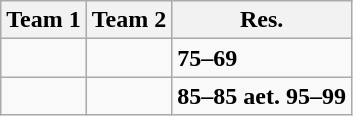<table class="wikitable">
<tr>
<th><strong>Team 1</strong></th>
<th><strong>Team 2</strong></th>
<th><strong>Res.</strong></th>
</tr>
<tr>
<td></td>
<td></td>
<td><strong>75–69</strong></td>
</tr>
<tr>
<td></td>
<td></td>
<td><strong>85–85 aet. 95–99</strong></td>
</tr>
</table>
